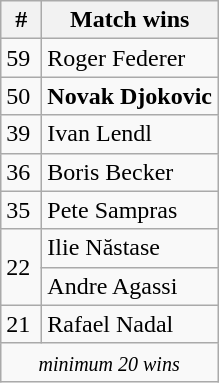<table class="wikitable" style="display:inline-table;">
<tr>
<th width=20>#</th>
<th>Match wins</th>
</tr>
<tr>
<td>59</td>
<td> Roger Federer</td>
</tr>
<tr>
<td>50</td>
<td> <strong>Novak Djokovic</strong></td>
</tr>
<tr>
<td>39</td>
<td> Ivan Lendl</td>
</tr>
<tr>
<td>36</td>
<td> Boris Becker</td>
</tr>
<tr>
<td>35</td>
<td> Pete Sampras</td>
</tr>
<tr>
<td rowspan="2">22</td>
<td> Ilie Năstase</td>
</tr>
<tr>
<td> Andre Agassi</td>
</tr>
<tr>
<td>21</td>
<td> Rafael Nadal</td>
</tr>
<tr>
<td colspan="3" style="text-align: center;"><small><em>minimum 20 wins</em></small></td>
</tr>
</table>
